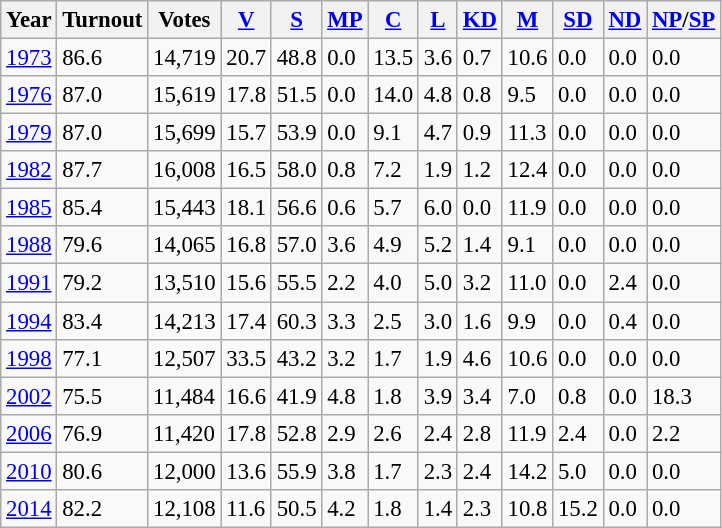<table class="wikitable sortable" style="font-size: 95%;">
<tr>
<th>Year</th>
<th>Turnout</th>
<th>Votes</th>
<th><a href='#'>V</a></th>
<th><a href='#'>S</a></th>
<th><a href='#'>MP</a></th>
<th><a href='#'>C</a></th>
<th><a href='#'>L</a></th>
<th><a href='#'>KD</a></th>
<th><a href='#'>M</a></th>
<th><a href='#'>SD</a></th>
<th><a href='#'>ND</a></th>
<th><a href='#'>NP</a>/<a href='#'>SP</a></th>
</tr>
<tr>
<td><a href='#'>1973</a></td>
<td>86.6</td>
<td>14,719</td>
<td>20.7</td>
<td>48.8</td>
<td>0.0</td>
<td>13.5</td>
<td>3.6</td>
<td>0.7</td>
<td>10.6</td>
<td>0.0</td>
<td>0.0</td>
<td>0.0</td>
</tr>
<tr>
<td><a href='#'>1976</a></td>
<td>87.0</td>
<td>15,619</td>
<td>17.8</td>
<td>51.5</td>
<td>0.0</td>
<td>14.0</td>
<td>4.8</td>
<td>0.8</td>
<td>9.5</td>
<td>0.0</td>
<td>0.0</td>
<td>0.0</td>
</tr>
<tr>
<td><a href='#'>1979</a></td>
<td>87.0</td>
<td>15,699</td>
<td>15.7</td>
<td>53.9</td>
<td>0.0</td>
<td>9.1</td>
<td>4.7</td>
<td>0.9</td>
<td>11.3</td>
<td>0.0</td>
<td>0.0</td>
<td>0.0</td>
</tr>
<tr>
<td><a href='#'>1982</a></td>
<td>87.7</td>
<td>16,008</td>
<td>16.5</td>
<td>58.0</td>
<td>0.8</td>
<td>7.2</td>
<td>1.9</td>
<td>1.2</td>
<td>12.4</td>
<td>0.0</td>
<td>0.0</td>
<td>0.0</td>
</tr>
<tr>
<td><a href='#'>1985</a></td>
<td>85.4</td>
<td>15,443</td>
<td>18.1</td>
<td>56.6</td>
<td>0.6</td>
<td>5.7</td>
<td>6.0</td>
<td>0.0</td>
<td>11.9</td>
<td>0.0</td>
<td>0.0</td>
<td>0.0</td>
</tr>
<tr>
<td><a href='#'>1988</a></td>
<td>79.6</td>
<td>14,065</td>
<td>16.8</td>
<td>57.0</td>
<td>3.6</td>
<td>4.9</td>
<td>5.2</td>
<td>1.4</td>
<td>9.1</td>
<td>0.0</td>
<td>0.0</td>
<td>0.0</td>
</tr>
<tr>
<td><a href='#'>1991</a></td>
<td>79.2</td>
<td>13,510</td>
<td>15.6</td>
<td>55.5</td>
<td>2.2</td>
<td>4.0</td>
<td>5.0</td>
<td>3.2</td>
<td>11.0</td>
<td>0.0</td>
<td>2.4</td>
<td>0.0</td>
</tr>
<tr>
<td><a href='#'>1994</a></td>
<td>83.4</td>
<td>14,213</td>
<td>17.4</td>
<td>60.3</td>
<td>3.3</td>
<td>2.5</td>
<td>3.0</td>
<td>1.6</td>
<td>9.9</td>
<td>0.0</td>
<td>0.4</td>
<td>0.0</td>
</tr>
<tr>
<td><a href='#'>1998</a></td>
<td>77.1</td>
<td>12,507</td>
<td>33.5</td>
<td>43.2</td>
<td>3.2</td>
<td>1.7</td>
<td>1.9</td>
<td>4.6</td>
<td>10.6</td>
<td>0.0</td>
<td>0.0</td>
<td>0.0</td>
</tr>
<tr>
<td><a href='#'>2002</a></td>
<td>75.5</td>
<td>11,484</td>
<td>16.6</td>
<td>41.9</td>
<td>4.8</td>
<td>1.8</td>
<td>3.9</td>
<td>3.4</td>
<td>7.0</td>
<td>0.8</td>
<td>0.0</td>
<td>18.3</td>
</tr>
<tr>
<td><a href='#'>2006</a></td>
<td>76.9</td>
<td>11,420</td>
<td>17.8</td>
<td>52.8</td>
<td>2.9</td>
<td>2.6</td>
<td>2.4</td>
<td>2.8</td>
<td>11.9</td>
<td>2.4</td>
<td>0.0</td>
<td>2.2</td>
</tr>
<tr>
<td><a href='#'>2010</a></td>
<td>80.6</td>
<td>12,000</td>
<td>13.6</td>
<td>55.9</td>
<td>3.8</td>
<td>1.7</td>
<td>2.3</td>
<td>2.4</td>
<td>14.2</td>
<td>5.0</td>
<td>0.0</td>
<td>0.0</td>
</tr>
<tr>
<td><a href='#'>2014</a></td>
<td>82.2</td>
<td>12,108</td>
<td>11.6</td>
<td>50.5</td>
<td>4.2</td>
<td>1.8</td>
<td>1.4</td>
<td>2.3</td>
<td>10.8</td>
<td>15.2</td>
<td>0.0</td>
<td>0.0</td>
</tr>
</table>
